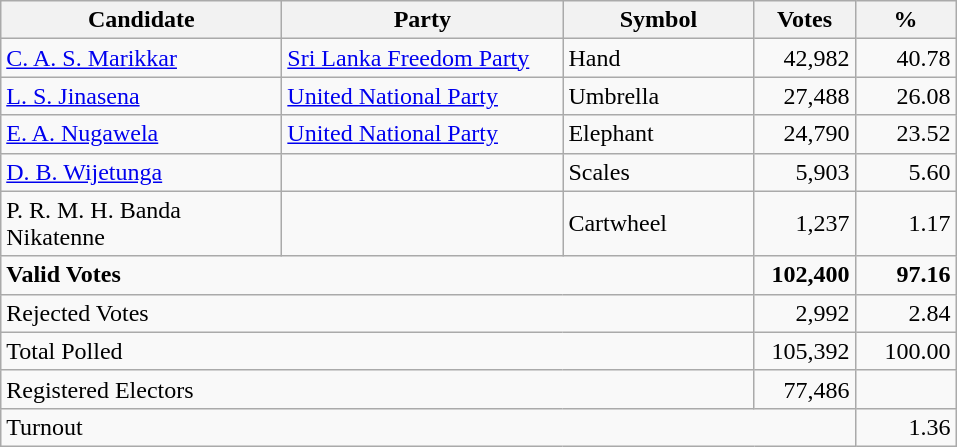<table class="wikitable" border="1" style="text-align:right;">
<tr>
<th align=left width="180">Candidate</th>
<th align=left width="180">Party</th>
<th align=left width="120">Symbol</th>
<th align=left width="60">Votes</th>
<th align=left width="60">%</th>
</tr>
<tr>
<td align=left><a href='#'>C. A. S. Marikkar</a></td>
<td align=left><a href='#'>Sri Lanka Freedom Party</a></td>
<td align=left>Hand</td>
<td align=right>42,982</td>
<td align=right>40.78</td>
</tr>
<tr>
<td align=left><a href='#'>L. S. Jinasena</a></td>
<td align=left><a href='#'>United National Party</a></td>
<td align=left>Umbrella</td>
<td align=right>27,488</td>
<td align=right>26.08</td>
</tr>
<tr>
<td align=left><a href='#'>E. A. Nugawela</a></td>
<td align=left><a href='#'>United National Party</a></td>
<td align=left>Elephant</td>
<td align=right>24,790</td>
<td align=right>23.52</td>
</tr>
<tr>
<td align=left><a href='#'>D. B. Wijetunga</a></td>
<td align=left></td>
<td align=left>Scales</td>
<td align=right>5,903</td>
<td align=right>5.60</td>
</tr>
<tr 5.60>
<td align=left>P. R. M. H. Banda Nikatenne</td>
<td align=left></td>
<td align=left>Cartwheel</td>
<td align=right>1,237</td>
<td align=right>1.17</td>
</tr>
<tr>
<td align=left colspan=3><strong>Valid Votes</strong></td>
<td align=right><strong>102,400</strong></td>
<td align=right><strong>97.16</strong></td>
</tr>
<tr>
<td align=left colspan=3>Rejected Votes</td>
<td align=right>2,992</td>
<td align=right>2.84</td>
</tr>
<tr>
<td align=left colspan=3>Total Polled</td>
<td align=right>105,392</td>
<td align=right>100.00</td>
</tr>
<tr>
<td align=left colspan=3>Registered Electors</td>
<td align=right>77,486</td>
<td></td>
</tr>
<tr>
<td align=left colspan=4>Turnout</td>
<td align=right>1.36</td>
</tr>
</table>
